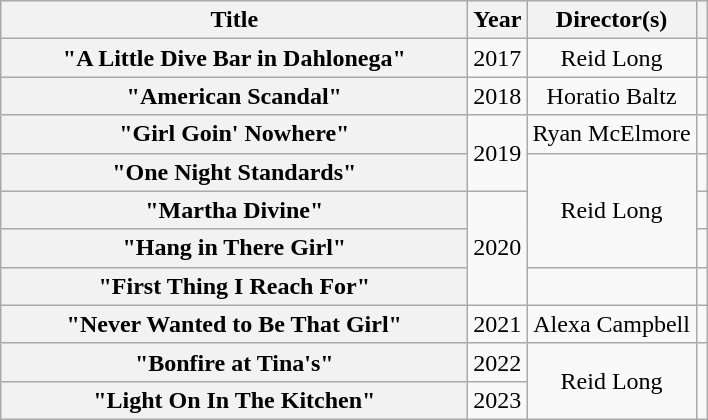<table class="wikitable plainrowheaders" style="text-align:center;">
<tr>
<th scope="col" style="width:19em;">Title</th>
<th scope="col">Year</th>
<th scope="col">Director(s)</th>
<th></th>
</tr>
<tr>
<th scope="row">"A Little Dive Bar in Dahlonega"</th>
<td>2017</td>
<td>Reid Long</td>
<td></td>
</tr>
<tr>
<th scope="row">"American Scandal"</th>
<td>2018</td>
<td>Horatio Baltz</td>
<td></td>
</tr>
<tr>
<th scope="row">"Girl Goin' Nowhere" </th>
<td rowspan="2">2019</td>
<td>Ryan McElmore</td>
<td></td>
</tr>
<tr>
<th scope="row">"One Night Standards"</th>
<td rowspan="3">Reid Long</td>
<td></td>
</tr>
<tr>
<th scope="row">"Martha Divine"</th>
<td rowspan="3">2020</td>
<td></td>
</tr>
<tr>
<th scope="row">"Hang in There Girl"</th>
<td></td>
</tr>
<tr>
<th scope="row">"First Thing I Reach For"</th>
<td></td>
<td></td>
</tr>
<tr>
<th scope="row">"Never Wanted to Be That Girl"<br></th>
<td>2021</td>
<td>Alexa Campbell</td>
<td></td>
</tr>
<tr>
<th scope="row">"Bonfire at Tina's"<br></th>
<td>2022</td>
<td rowspan="2">Reid Long</td>
</tr>
<tr>
<th scope="row">"Light On In The Kitchen"</th>
<td>2023</td>
</tr>
</table>
